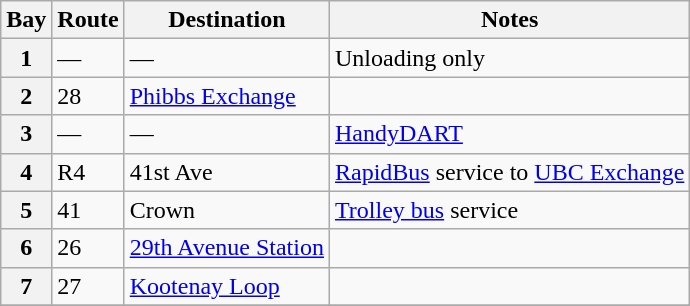<table class="wikitable">
<tr>
<th>Bay</th>
<th>Route</th>
<th>Destination</th>
<th>Notes</th>
</tr>
<tr>
<th>1</th>
<td>—</td>
<td>—</td>
<td>Unloading only</td>
</tr>
<tr>
<th>2</th>
<td>28</td>
<td><a href='#'>Phibbs Exchange</a></td>
<td></td>
</tr>
<tr>
<th>3</th>
<td>—</td>
<td>—</td>
<td><a href='#'>HandyDART</a></td>
</tr>
<tr>
<th>4</th>
<td>R4</td>
<td>41st Ave</td>
<td><a href='#'>RapidBus</a> service to <a href='#'>UBC Exchange</a></td>
</tr>
<tr>
<th>5</th>
<td>41</td>
<td>Crown</td>
<td><a href='#'>Trolley bus</a> service</td>
</tr>
<tr>
<th>6</th>
<td>26</td>
<td><a href='#'>29th Avenue Station</a></td>
<td></td>
</tr>
<tr>
<th>7</th>
<td>27</td>
<td><a href='#'>Kootenay Loop</a></td>
<td></td>
</tr>
<tr>
</tr>
</table>
